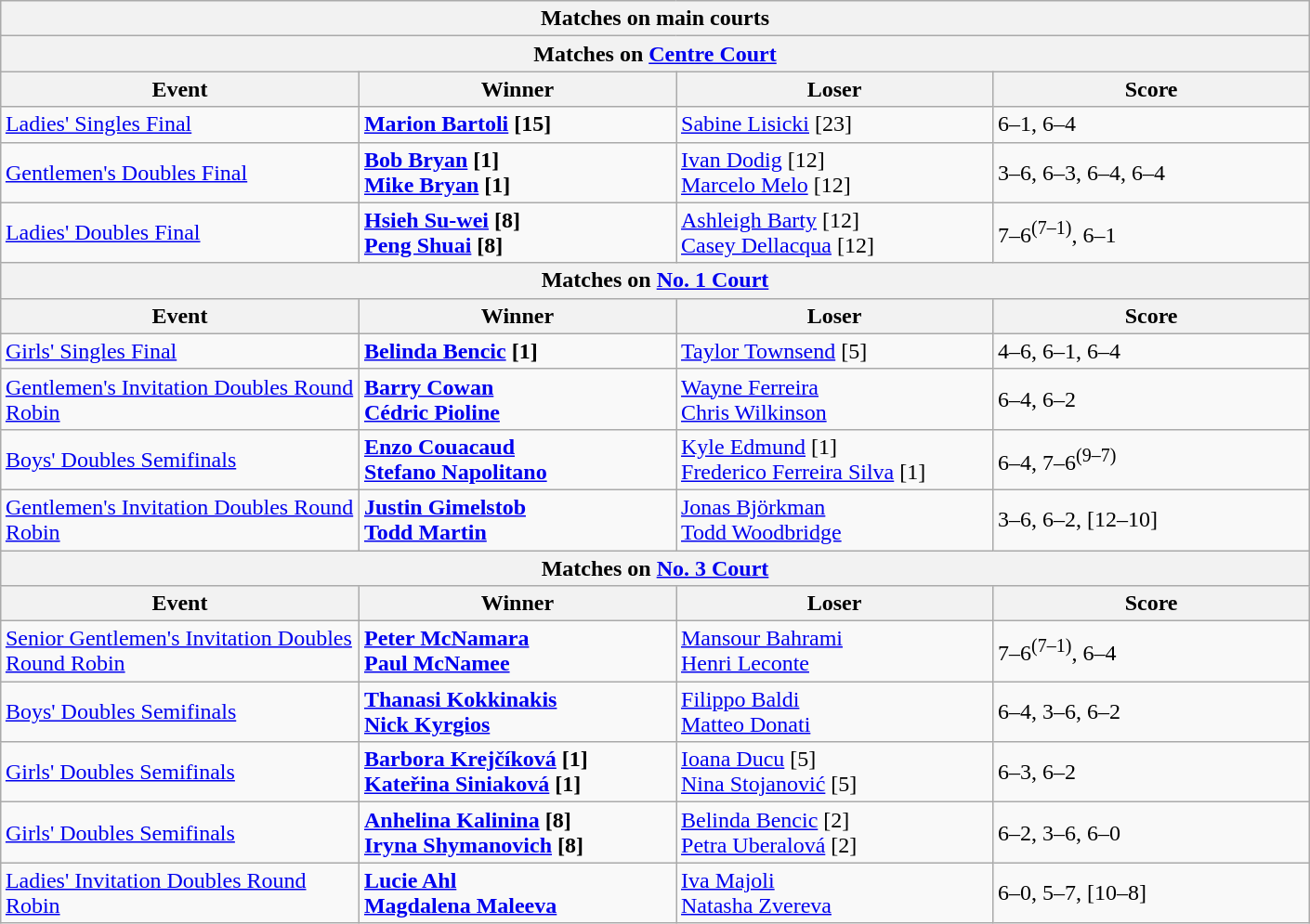<table class="wikitable collapsible uncollapsed" style="margin:auto;">
<tr>
<th colspan="4" style="white-space:nowrap;">Matches on main courts</th>
</tr>
<tr>
<th colspan="4">Matches on <a href='#'>Centre Court</a></th>
</tr>
<tr>
<th width=250>Event</th>
<th width=220>Winner</th>
<th width=220>Loser</th>
<th width=220>Score</th>
</tr>
<tr>
<td><a href='#'>Ladies' Singles Final</a></td>
<td> <strong><a href='#'>Marion Bartoli</a> [15]</strong></td>
<td> <a href='#'>Sabine Lisicki</a> [23]</td>
<td>6–1, 6–4</td>
</tr>
<tr>
<td><a href='#'>Gentlemen's Doubles Final</a></td>
<td> <strong><a href='#'>Bob Bryan</a> [1]</strong><br> <strong><a href='#'>Mike Bryan</a> [1]</strong></td>
<td> <a href='#'>Ivan Dodig</a> [12]<br> <a href='#'>Marcelo Melo</a> [12]</td>
<td>3–6, 6–3, 6–4, 6–4</td>
</tr>
<tr>
<td><a href='#'>Ladies' Doubles Final</a></td>
<td> <strong><a href='#'>Hsieh Su-wei</a> [8]</strong><br> <strong><a href='#'>Peng Shuai</a> [8]</strong></td>
<td> <a href='#'>Ashleigh Barty</a> [12]<br> <a href='#'>Casey Dellacqua</a> [12]</td>
<td>7–6<sup>(7–1)</sup>, 6–1</td>
</tr>
<tr>
<th colspan="4">Matches on <a href='#'>No. 1 Court</a></th>
</tr>
<tr>
<th width=250>Event</th>
<th width=220>Winner</th>
<th width=220>Loser</th>
<th width=220>Score</th>
</tr>
<tr>
<td><a href='#'>Girls' Singles Final</a></td>
<td> <strong><a href='#'>Belinda Bencic</a> [1]</strong></td>
<td> <a href='#'>Taylor Townsend</a> [5]</td>
<td>4–6, 6–1, 6–4</td>
</tr>
<tr>
<td><a href='#'>Gentlemen's Invitation Doubles Round Robin</a></td>
<td> <strong><a href='#'>Barry Cowan</a></strong><br> <strong><a href='#'>Cédric Pioline</a></strong></td>
<td> <a href='#'>Wayne Ferreira</a><br> <a href='#'>Chris Wilkinson</a></td>
<td>6–4, 6–2</td>
</tr>
<tr>
<td><a href='#'>Boys' Doubles Semifinals</a></td>
<td> <strong><a href='#'>Enzo Couacaud</a></strong><br> <strong><a href='#'>Stefano Napolitano</a></strong></td>
<td> <a href='#'>Kyle Edmund</a> [1]<br> <a href='#'>Frederico Ferreira Silva</a> [1]</td>
<td>6–4, 7–6<sup>(9–7)</sup></td>
</tr>
<tr>
<td><a href='#'>Gentlemen's Invitation Doubles Round Robin</a></td>
<td> <strong><a href='#'>Justin Gimelstob</a></strong><br> <strong><a href='#'>Todd Martin</a></strong></td>
<td> <a href='#'>Jonas Björkman</a><br> <a href='#'>Todd Woodbridge</a></td>
<td>3–6, 6–2, [12–10]</td>
</tr>
<tr>
<th colspan="4">Matches on <a href='#'>No. 3 Court</a></th>
</tr>
<tr>
<th width=250>Event</th>
<th width=220>Winner</th>
<th width=220>Loser</th>
<th width=220>Score</th>
</tr>
<tr>
<td><a href='#'>Senior Gentlemen's Invitation Doubles Round Robin</a></td>
<td> <strong><a href='#'>Peter McNamara</a></strong><br> <strong><a href='#'>Paul McNamee</a></strong></td>
<td> <a href='#'>Mansour Bahrami</a><br> <a href='#'>Henri Leconte</a></td>
<td>7–6<sup>(7–1)</sup>, 6–4</td>
</tr>
<tr>
<td><a href='#'>Boys' Doubles Semifinals</a></td>
<td> <strong><a href='#'>Thanasi Kokkinakis</a></strong><br> <strong><a href='#'>Nick Kyrgios</a></strong></td>
<td> <a href='#'>Filippo Baldi</a><br> <a href='#'>Matteo Donati</a></td>
<td>6–4, 3–6, 6–2</td>
</tr>
<tr>
<td><a href='#'>Girls' Doubles Semifinals</a></td>
<td> <strong><a href='#'>Barbora Krejčíková</a> [1]</strong><br> <strong><a href='#'>Kateřina Siniaková</a> [1]</strong></td>
<td> <a href='#'>Ioana Ducu</a> [5]<br> <a href='#'>Nina Stojanović</a> [5]</td>
<td>6–3, 6–2</td>
</tr>
<tr>
<td><a href='#'>Girls' Doubles Semifinals</a></td>
<td> <strong><a href='#'>Anhelina Kalinina</a> [8]</strong><br> <strong><a href='#'>Iryna Shymanovich</a> [8]</strong></td>
<td> <a href='#'>Belinda Bencic</a> [2]<br> <a href='#'>Petra Uberalová</a> [2]</td>
<td>6–2, 3–6, 6–0</td>
</tr>
<tr>
<td><a href='#'>Ladies' Invitation Doubles Round Robin</a></td>
<td> <strong><a href='#'>Lucie Ahl</a></strong><br> <strong><a href='#'>Magdalena Maleeva</a></strong></td>
<td> <a href='#'>Iva Majoli</a><br> <a href='#'>Natasha Zvereva</a></td>
<td>6–0, 5–7, [10–8]</td>
</tr>
</table>
